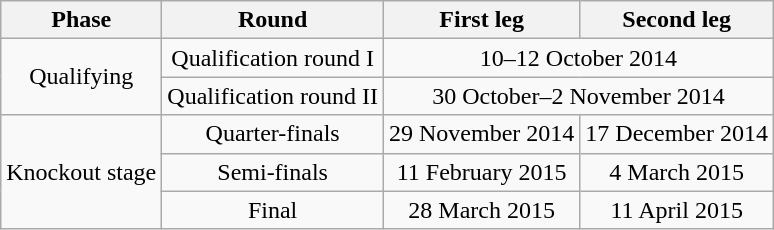<table class="wikitable" style="text-align:center">
<tr>
<th>Phase</th>
<th>Round</th>
<th>First leg</th>
<th>Second leg</th>
</tr>
<tr>
<td rowspan=2>Qualifying</td>
<td>Qualification round I</td>
<td colspan=2>10–12 October 2014</td>
</tr>
<tr>
<td>Qualification round II</td>
<td colspan=2>30 October–2 November 2014</td>
</tr>
<tr>
<td rowspan=3>Knockout stage</td>
<td>Quarter-finals</td>
<td>29 November 2014</td>
<td>17 December 2014</td>
</tr>
<tr>
<td>Semi-finals</td>
<td>11 February 2015</td>
<td>4 March 2015</td>
</tr>
<tr>
<td>Final</td>
<td>28 March 2015</td>
<td>11 April 2015</td>
</tr>
</table>
